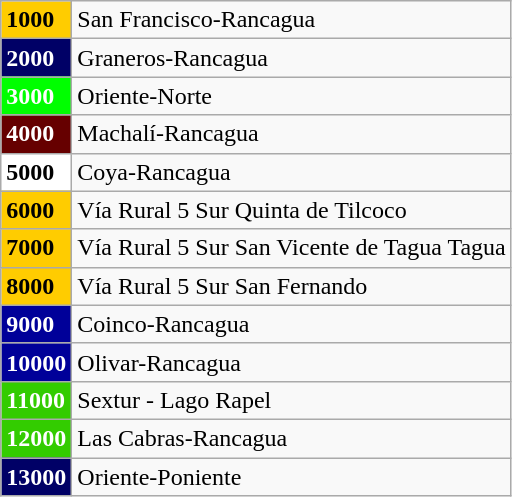<table class="wikitable">
<tr>
<td bgcolor="#ffcc00" style="color:black;"><strong>1000</strong></td>
<td>San Francisco-Rancagua</td>
</tr>
<tr>
<td bgcolor="#000066" style="color:white;"><strong>2000</strong></td>
<td>Graneros-Rancagua</td>
</tr>
<tr>
<td bgcolor="00ff00" style="color:white;"><strong>3000</strong></td>
<td>Oriente-Norte</td>
</tr>
<tr>
<td bgcolor="660000" style="color:white;"><strong>4000</strong></td>
<td>Machalí-Rancagua</td>
</tr>
<tr>
<td bgcolor="#ffffff" style="color:black;"><strong>5000</strong></td>
<td>Coya-Rancagua</td>
</tr>
<tr>
<td bgcolor="#ffcc00" style="color:black;"><strong>6000</strong></td>
<td>Vía Rural 5 Sur Quinta de Tilcoco</td>
</tr>
<tr>
<td bgcolor="#ffcc00" style="color:black;"><strong>7000</strong></td>
<td>Vía Rural 5 Sur San Vicente de Tagua Tagua</td>
</tr>
<tr>
<td bgcolor="#ffcc00" style="color:black;"><strong>8000</strong></td>
<td>Vía Rural 5 Sur San Fernando</td>
</tr>
<tr>
<td bgcolor="000099" style="color:white;"><strong>9000</strong></td>
<td>Coinco-Rancagua</td>
</tr>
<tr>
<td bgcolor="000099" style="color:white;"><strong>10000</strong></td>
<td>Olivar-Rancagua</td>
</tr>
<tr>
<td bgcolor="#33cc00" style="color:white;"><strong>11000</strong></td>
<td>Sextur - Lago Rapel</td>
</tr>
<tr>
<td bgcolor="#33cc00" style="color:white;"><strong>12000</strong></td>
<td>Las Cabras-Rancagua</td>
</tr>
<tr>
<td bgcolor="#000066" style="color:white;"><strong>13000</strong></td>
<td>Oriente-Poniente</td>
</tr>
</table>
